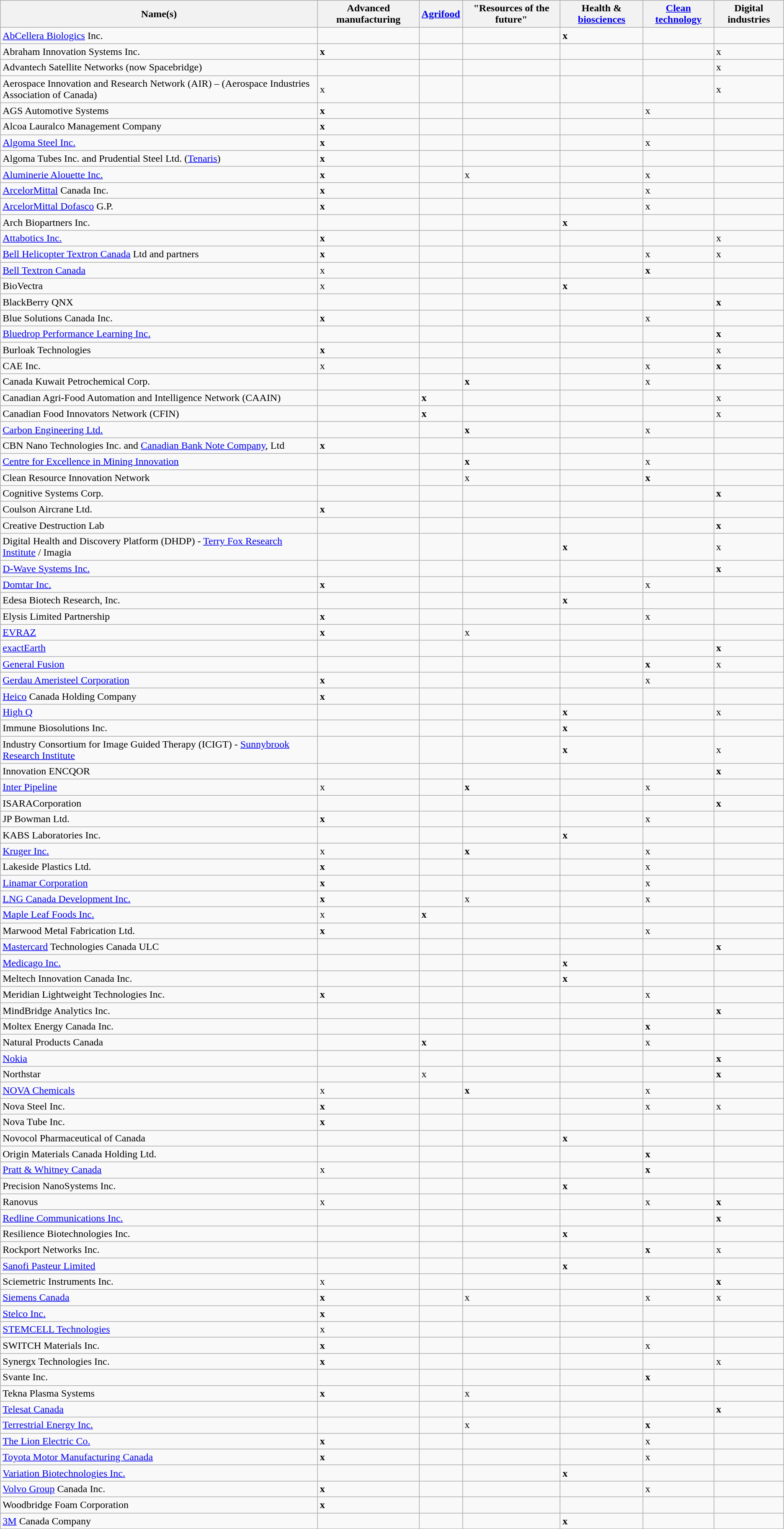<table class="wikitable">
<tr>
<th colspan="1" rowspan="1">Name(s)</th>
<th colspan="1" rowspan="1">Advanced manufacturing</th>
<th colspan="1" rowspan="1"><a href='#'>Agrifood</a></th>
<th colspan="1" rowspan="1">"Resources of the future"</th>
<th colspan="1" rowspan="1">Health & <a href='#'>biosciences</a></th>
<th colspan="1" rowspan="1"><a href='#'>Clean technology</a></th>
<th colspan="1" rowspan="1">Digital industries</th>
</tr>
<tr>
<td><a href='#'>AbCellera Biologics</a> Inc.</td>
<td></td>
<td></td>
<td></td>
<td><strong>x</strong></td>
<td></td>
<td></td>
</tr>
<tr>
<td>Abraham Innovation Systems Inc.</td>
<td><strong>x</strong></td>
<td></td>
<td></td>
<td></td>
<td></td>
<td>x</td>
</tr>
<tr>
<td>Advantech Satellite Networks (now Spacebridge)</td>
<td></td>
<td></td>
<td></td>
<td></td>
<td></td>
<td>x</td>
</tr>
<tr>
<td>Aerospace Innovation and Research Network (AIR) – (Aerospace Industries Association of Canada)</td>
<td>x</td>
<td></td>
<td></td>
<td></td>
<td></td>
<td>x</td>
</tr>
<tr>
<td>AGS Automotive Systems</td>
<td><strong>x</strong></td>
<td></td>
<td></td>
<td></td>
<td>x</td>
<td></td>
</tr>
<tr>
<td>Alcoa Lauralco Management Company</td>
<td><strong>x</strong></td>
<td></td>
<td></td>
<td></td>
<td></td>
<td></td>
</tr>
<tr>
<td><a href='#'>Algoma Steel Inc.</a></td>
<td><strong>x</strong></td>
<td></td>
<td></td>
<td></td>
<td>x</td>
<td></td>
</tr>
<tr>
<td>Algoma Tubes Inc. and Prudential Steel Ltd. (<a href='#'>Tenaris</a>)</td>
<td><strong>x</strong></td>
<td></td>
<td></td>
<td></td>
<td></td>
<td></td>
</tr>
<tr>
<td><a href='#'>Aluminerie Alouette Inc.</a></td>
<td><strong>x</strong></td>
<td></td>
<td>x</td>
<td></td>
<td>x</td>
<td></td>
</tr>
<tr>
<td><a href='#'>ArcelorMittal</a> Canada Inc.</td>
<td><strong>x</strong></td>
<td></td>
<td></td>
<td></td>
<td>x</td>
<td></td>
</tr>
<tr>
<td><a href='#'>ArcelorMittal Dofasco</a> G.P.</td>
<td><strong>x</strong></td>
<td></td>
<td></td>
<td></td>
<td>x</td>
<td></td>
</tr>
<tr>
<td>Arch Biopartners Inc.</td>
<td></td>
<td></td>
<td></td>
<td><strong>x</strong></td>
<td></td>
<td></td>
</tr>
<tr>
<td><a href='#'>Attabotics Inc.</a></td>
<td><strong>x</strong></td>
<td></td>
<td></td>
<td></td>
<td></td>
<td>x</td>
</tr>
<tr>
<td><a href='#'>Bell Helicopter Textron Canada</a> Ltd and partners</td>
<td><strong>x</strong></td>
<td></td>
<td></td>
<td></td>
<td>x</td>
<td>x</td>
</tr>
<tr>
<td><a href='#'>Bell Textron Canada</a></td>
<td>x</td>
<td></td>
<td></td>
<td></td>
<td><strong>x</strong></td>
<td></td>
</tr>
<tr>
<td>BioVectra</td>
<td>x</td>
<td></td>
<td></td>
<td><strong>x</strong></td>
<td></td>
<td></td>
</tr>
<tr>
<td>BlackBerry QNX</td>
<td></td>
<td></td>
<td></td>
<td></td>
<td></td>
<td><strong>x</strong></td>
</tr>
<tr>
<td>Blue Solutions Canada Inc.</td>
<td><strong>x</strong></td>
<td></td>
<td></td>
<td></td>
<td>x</td>
<td></td>
</tr>
<tr>
<td><a href='#'>Bluedrop Performance Learning Inc.</a></td>
<td></td>
<td></td>
<td></td>
<td></td>
<td></td>
<td><strong>x</strong></td>
</tr>
<tr>
<td>Burloak Technologies</td>
<td><strong>x</strong></td>
<td></td>
<td></td>
<td></td>
<td></td>
<td>x</td>
</tr>
<tr>
<td>CAE Inc.</td>
<td>x</td>
<td></td>
<td></td>
<td></td>
<td>x</td>
<td><strong>x</strong></td>
</tr>
<tr>
<td>Canada Kuwait Petrochemical Corp.</td>
<td></td>
<td></td>
<td><strong>x</strong></td>
<td></td>
<td>x</td>
<td></td>
</tr>
<tr>
<td>Canadian Agri-Food Automation and Intelligence Network (CAAIN)</td>
<td></td>
<td><strong>x</strong></td>
<td></td>
<td></td>
<td></td>
<td>x</td>
</tr>
<tr>
<td>Canadian Food Innovators Network (CFIN)</td>
<td></td>
<td><strong>x</strong></td>
<td></td>
<td></td>
<td></td>
<td>x</td>
</tr>
<tr>
<td><a href='#'>Carbon Engineering Ltd.</a></td>
<td></td>
<td></td>
<td><strong>x</strong></td>
<td></td>
<td>x</td>
<td></td>
</tr>
<tr>
<td>CBN Nano Technologies Inc. and <a href='#'>Canadian Bank Note Company</a>, Ltd</td>
<td><strong>x</strong></td>
<td></td>
<td></td>
<td></td>
<td></td>
<td></td>
</tr>
<tr>
<td><a href='#'>Centre for Excellence in Mining Innovation</a></td>
<td></td>
<td></td>
<td><strong>x</strong></td>
<td></td>
<td>x</td>
<td></td>
</tr>
<tr>
<td>Clean Resource Innovation Network</td>
<td></td>
<td></td>
<td>x</td>
<td></td>
<td><strong>x</strong></td>
<td></td>
</tr>
<tr>
<td>Cognitive Systems Corp.</td>
<td></td>
<td></td>
<td></td>
<td></td>
<td></td>
<td><strong>x</strong></td>
</tr>
<tr>
<td>Coulson Aircrane Ltd.</td>
<td><strong>x</strong></td>
<td></td>
<td></td>
<td></td>
<td></td>
<td></td>
</tr>
<tr>
<td>Creative Destruction Lab</td>
<td></td>
<td></td>
<td></td>
<td></td>
<td></td>
<td><strong>x</strong></td>
</tr>
<tr>
<td>Digital Health and Discovery Platform (DHDP) - <a href='#'>Terry Fox Research Institute</a> / Imagia</td>
<td></td>
<td></td>
<td></td>
<td><strong>x</strong></td>
<td></td>
<td>x</td>
</tr>
<tr>
<td><a href='#'>D-Wave Systems Inc.</a></td>
<td></td>
<td></td>
<td></td>
<td></td>
<td></td>
<td><strong>x</strong></td>
</tr>
<tr>
<td><a href='#'>Domtar Inc.</a></td>
<td><strong>x</strong></td>
<td></td>
<td></td>
<td></td>
<td>x</td>
<td></td>
</tr>
<tr>
<td>Edesa Biotech Research, Inc.</td>
<td></td>
<td></td>
<td></td>
<td><strong>x</strong></td>
<td></td>
<td></td>
</tr>
<tr>
<td>Elysis Limited Partnership</td>
<td><strong>x</strong></td>
<td></td>
<td></td>
<td></td>
<td>x</td>
<td></td>
</tr>
<tr>
<td><a href='#'>EVRAZ</a></td>
<td><strong>x</strong></td>
<td></td>
<td>x</td>
<td></td>
<td></td>
<td></td>
</tr>
<tr>
<td><a href='#'>exactEarth</a></td>
<td></td>
<td></td>
<td></td>
<td></td>
<td></td>
<td><strong>x</strong></td>
</tr>
<tr>
<td><a href='#'>General Fusion</a></td>
<td></td>
<td></td>
<td></td>
<td></td>
<td><strong>x</strong></td>
<td>x</td>
</tr>
<tr>
<td><a href='#'>Gerdau Ameristeel Corporation</a></td>
<td><strong>x</strong></td>
<td></td>
<td></td>
<td></td>
<td>x</td>
<td></td>
</tr>
<tr>
<td><a href='#'>Heico</a> Canada Holding Company</td>
<td><strong>x</strong></td>
<td></td>
<td></td>
<td></td>
<td></td>
<td></td>
</tr>
<tr>
<td><a href='#'>High Q</a></td>
<td></td>
<td></td>
<td></td>
<td><strong>x</strong></td>
<td></td>
<td>x</td>
</tr>
<tr>
<td>Immune Biosolutions Inc.</td>
<td></td>
<td></td>
<td></td>
<td><strong>x</strong></td>
<td></td>
<td></td>
</tr>
<tr>
<td>Industry Consortium for Image Guided Therapy (ICIGT) - <a href='#'>Sunnybrook Research Institute</a></td>
<td></td>
<td></td>
<td></td>
<td><strong>x</strong></td>
<td></td>
<td>x</td>
</tr>
<tr>
<td>Innovation ENCQOR</td>
<td></td>
<td></td>
<td></td>
<td></td>
<td></td>
<td><strong>x</strong></td>
</tr>
<tr>
<td><a href='#'>Inter Pipeline</a></td>
<td>x</td>
<td></td>
<td><strong>x</strong></td>
<td></td>
<td>x</td>
<td></td>
</tr>
<tr>
<td>ISARACorporation</td>
<td></td>
<td></td>
<td></td>
<td></td>
<td></td>
<td><strong>x</strong></td>
</tr>
<tr>
<td>JP Bowman Ltd.</td>
<td><strong>x</strong></td>
<td></td>
<td></td>
<td></td>
<td>x</td>
<td></td>
</tr>
<tr>
<td>KABS Laboratories Inc.</td>
<td></td>
<td></td>
<td></td>
<td><strong>x</strong></td>
<td></td>
<td></td>
</tr>
<tr>
<td><a href='#'>Kruger Inc.</a></td>
<td>x</td>
<td></td>
<td><strong>x</strong></td>
<td></td>
<td>x</td>
<td></td>
</tr>
<tr>
<td>Lakeside Plastics Ltd.</td>
<td><strong>x</strong></td>
<td></td>
<td></td>
<td></td>
<td>x</td>
<td></td>
</tr>
<tr>
<td><a href='#'>Linamar Corporation</a></td>
<td><strong>x</strong></td>
<td></td>
<td></td>
<td></td>
<td>x</td>
<td></td>
</tr>
<tr>
<td><a href='#'>LNG Canada Development Inc.</a></td>
<td><strong>x</strong></td>
<td></td>
<td>x</td>
<td></td>
<td>x</td>
<td></td>
</tr>
<tr>
<td><a href='#'>Maple Leaf Foods Inc.</a></td>
<td>x</td>
<td><strong>x</strong></td>
<td></td>
<td></td>
<td></td>
<td></td>
</tr>
<tr>
<td>Marwood Metal Fabrication Ltd.</td>
<td><strong>x</strong></td>
<td></td>
<td></td>
<td></td>
<td>x</td>
<td></td>
</tr>
<tr>
<td><a href='#'>Mastercard</a> Technologies Canada ULC</td>
<td></td>
<td></td>
<td></td>
<td></td>
<td></td>
<td><strong>x</strong></td>
</tr>
<tr>
<td><a href='#'>Medicago Inc.</a></td>
<td></td>
<td></td>
<td></td>
<td><strong>x</strong></td>
<td></td>
<td></td>
</tr>
<tr>
<td>Meltech Innovation Canada Inc.</td>
<td></td>
<td></td>
<td></td>
<td><strong>x</strong></td>
<td></td>
<td></td>
</tr>
<tr>
<td>Meridian Lightweight Technologies Inc.</td>
<td><strong>x</strong></td>
<td></td>
<td></td>
<td></td>
<td>x</td>
<td></td>
</tr>
<tr>
<td>MindBridge Analytics Inc.</td>
<td></td>
<td></td>
<td></td>
<td></td>
<td></td>
<td><strong>x</strong></td>
</tr>
<tr>
<td>Moltex Energy Canada Inc.</td>
<td></td>
<td></td>
<td></td>
<td></td>
<td><strong>x</strong></td>
<td></td>
</tr>
<tr>
<td>Natural Products Canada</td>
<td></td>
<td><strong>x</strong></td>
<td></td>
<td></td>
<td>x</td>
<td></td>
</tr>
<tr>
<td><a href='#'>Nokia</a></td>
<td></td>
<td></td>
<td></td>
<td></td>
<td></td>
<td><strong>x</strong></td>
</tr>
<tr>
<td>Northstar</td>
<td></td>
<td>x</td>
<td></td>
<td></td>
<td></td>
<td><strong>x</strong></td>
</tr>
<tr>
<td><a href='#'>NOVA Chemicals</a></td>
<td>x</td>
<td></td>
<td><strong>x</strong></td>
<td></td>
<td>x</td>
<td></td>
</tr>
<tr>
<td>Nova Steel Inc.</td>
<td><strong>x</strong></td>
<td></td>
<td></td>
<td></td>
<td>x</td>
<td>x</td>
</tr>
<tr>
<td>Nova Tube Inc.</td>
<td><strong>x</strong></td>
<td></td>
<td></td>
<td></td>
<td></td>
<td></td>
</tr>
<tr>
<td>Novocol Pharmaceutical of Canada</td>
<td></td>
<td></td>
<td></td>
<td><strong>x</strong></td>
<td></td>
<td></td>
</tr>
<tr>
<td>Origin Materials Canada Holding Ltd.</td>
<td></td>
<td></td>
<td></td>
<td></td>
<td><strong>x</strong></td>
<td></td>
</tr>
<tr>
<td><a href='#'>Pratt & Whitney Canada</a></td>
<td>x</td>
<td></td>
<td></td>
<td></td>
<td><strong>x</strong></td>
<td></td>
</tr>
<tr>
<td>Precision NanoSystems Inc.</td>
<td></td>
<td></td>
<td></td>
<td><strong>x</strong></td>
<td></td>
<td></td>
</tr>
<tr>
<td>Ranovus</td>
<td>x</td>
<td></td>
<td></td>
<td></td>
<td>x</td>
<td><strong>x</strong></td>
</tr>
<tr>
<td><a href='#'>Redline Communications Inc.</a></td>
<td></td>
<td></td>
<td></td>
<td></td>
<td></td>
<td><strong>x</strong></td>
</tr>
<tr>
<td>Resilience Biotechnologies Inc.</td>
<td></td>
<td></td>
<td></td>
<td><strong>x</strong></td>
<td></td>
<td></td>
</tr>
<tr>
<td>Rockport Networks Inc.</td>
<td></td>
<td></td>
<td></td>
<td></td>
<td><strong>x</strong></td>
<td>x</td>
</tr>
<tr>
<td><a href='#'>Sanofi Pasteur Limited</a></td>
<td></td>
<td></td>
<td></td>
<td><strong>x</strong></td>
<td></td>
<td></td>
</tr>
<tr>
<td>Sciemetric Instruments Inc.</td>
<td>x</td>
<td></td>
<td></td>
<td></td>
<td></td>
<td><strong>x</strong></td>
</tr>
<tr>
<td><a href='#'>Siemens Canada</a></td>
<td><strong>x</strong></td>
<td></td>
<td>x</td>
<td></td>
<td>x</td>
<td>x</td>
</tr>
<tr>
<td><a href='#'>Stelco Inc.</a></td>
<td><strong>x</strong></td>
<td></td>
<td></td>
<td></td>
<td></td>
<td></td>
</tr>
<tr>
<td><a href='#'>STEMCELL Technologies</a></td>
<td>x</td>
<td></td>
<td></td>
<td></td>
<td></td>
<td></td>
</tr>
<tr>
<td>SWITCH Materials Inc.</td>
<td><strong>x</strong></td>
<td></td>
<td></td>
<td></td>
<td>x</td>
<td></td>
</tr>
<tr>
<td>Synergx Technologies Inc.</td>
<td><strong>x</strong></td>
<td></td>
<td></td>
<td></td>
<td></td>
<td>x</td>
</tr>
<tr>
<td>Svante Inc.</td>
<td></td>
<td></td>
<td></td>
<td></td>
<td><strong>x</strong></td>
<td></td>
</tr>
<tr>
<td>Tekna Plasma Systems</td>
<td><strong>x</strong></td>
<td></td>
<td>x</td>
<td></td>
<td></td>
<td></td>
</tr>
<tr>
<td><a href='#'>Telesat Canada</a></td>
<td></td>
<td></td>
<td></td>
<td></td>
<td></td>
<td><strong>x</strong></td>
</tr>
<tr>
<td><a href='#'>Terrestrial Energy Inc.</a></td>
<td></td>
<td></td>
<td>x</td>
<td></td>
<td><strong>x</strong></td>
<td></td>
</tr>
<tr>
<td><a href='#'>The Lion Electric Co.</a></td>
<td><strong>x</strong></td>
<td></td>
<td></td>
<td></td>
<td>x</td>
<td></td>
</tr>
<tr>
<td><a href='#'>Toyota Motor Manufacturing Canada</a></td>
<td><strong>x</strong></td>
<td></td>
<td></td>
<td></td>
<td>x</td>
<td></td>
</tr>
<tr>
<td><a href='#'>Variation Biotechnologies Inc.</a></td>
<td></td>
<td></td>
<td></td>
<td><strong>x</strong></td>
<td></td>
<td></td>
</tr>
<tr>
<td><a href='#'>Volvo Group</a> Canada Inc.</td>
<td><strong>x</strong></td>
<td></td>
<td></td>
<td></td>
<td>x</td>
<td></td>
</tr>
<tr>
<td>Woodbridge Foam Corporation</td>
<td><strong>x</strong></td>
<td></td>
<td></td>
<td></td>
<td></td>
<td></td>
</tr>
<tr>
<td><a href='#'>3M</a> Canada Company</td>
<td></td>
<td></td>
<td></td>
<td><strong>x</strong></td>
<td></td>
<td></td>
</tr>
</table>
